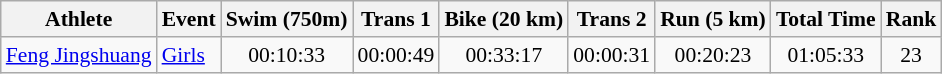<table class="wikitable" style="font-size:90%;">
<tr>
<th>Athlete</th>
<th>Event</th>
<th>Swim (750m)</th>
<th>Trans 1</th>
<th>Bike (20 km)</th>
<th>Trans 2</th>
<th>Run (5 km)</th>
<th>Total Time</th>
<th>Rank</th>
</tr>
<tr align=center>
<td align=left><a href='#'>Feng Jingshuang</a></td>
<td align=left><a href='#'>Girls</a></td>
<td>00:10:33</td>
<td>00:00:49</td>
<td>00:33:17</td>
<td>00:00:31</td>
<td>00:20:23</td>
<td>01:05:33</td>
<td>23</td>
</tr>
</table>
